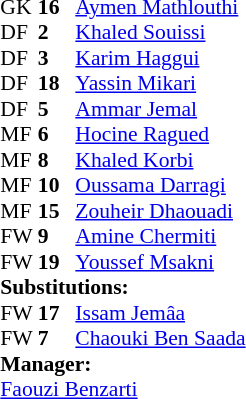<table style="font-size: 90%" cellspacing="0" cellpadding="0" align="center">
<tr>
<th width=25></th>
<th width=25></th>
</tr>
<tr>
<td>GK</td>
<td><strong>16</strong></td>
<td><a href='#'>Aymen Mathlouthi</a></td>
</tr>
<tr>
<td>DF</td>
<td><strong>2</strong></td>
<td><a href='#'>Khaled Souissi</a></td>
</tr>
<tr>
<td>DF</td>
<td><strong>3</strong></td>
<td><a href='#'>Karim Haggui</a></td>
<td></td>
</tr>
<tr>
<td>DF</td>
<td><strong>18</strong></td>
<td><a href='#'>Yassin Mikari</a></td>
</tr>
<tr>
<td>DF</td>
<td><strong>5</strong></td>
<td><a href='#'>Ammar Jemal</a></td>
</tr>
<tr>
<td>MF</td>
<td><strong>6</strong></td>
<td><a href='#'>Hocine Ragued</a></td>
</tr>
<tr>
<td>MF</td>
<td><strong>8</strong></td>
<td><a href='#'>Khaled Korbi</a></td>
</tr>
<tr>
<td>MF</td>
<td><strong>10</strong></td>
<td><a href='#'>Oussama Darragi</a></td>
<td></td>
<td></td>
</tr>
<tr>
<td>MF</td>
<td><strong>15</strong></td>
<td><a href='#'>Zouheir Dhaouadi</a></td>
</tr>
<tr>
<td>FW</td>
<td><strong>9</strong></td>
<td><a href='#'>Amine Chermiti</a></td>
<td></td>
<td></td>
</tr>
<tr>
<td>FW</td>
<td><strong>19</strong></td>
<td><a href='#'>Youssef Msakni</a></td>
</tr>
<tr>
<td colspan=3><strong>Substitutions:</strong></td>
</tr>
<tr>
<td>FW</td>
<td><strong>17</strong></td>
<td><a href='#'>Issam Jemâa</a></td>
<td></td>
<td></td>
</tr>
<tr>
<td>FW</td>
<td><strong>7</strong></td>
<td><a href='#'>Chaouki Ben Saada</a></td>
<td></td>
<td></td>
</tr>
<tr>
<td colspan=3><strong>Manager:</strong></td>
</tr>
<tr>
<td colspan=4><a href='#'>Faouzi Benzarti</a></td>
</tr>
</table>
